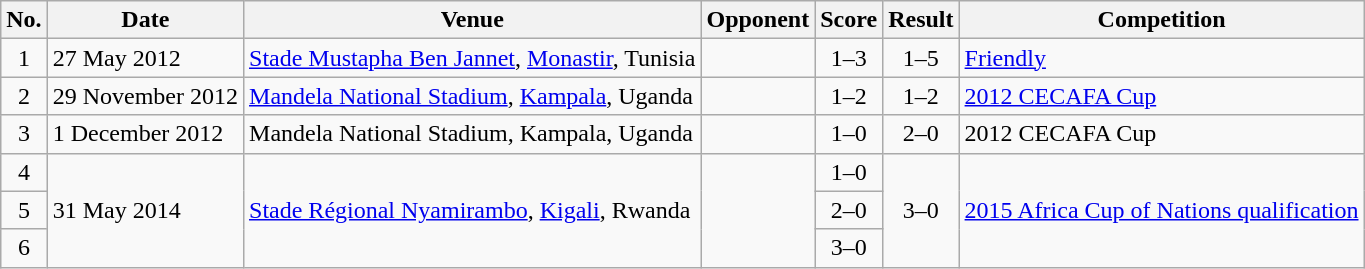<table class="wikitable sortable">
<tr>
<th scope="col">No.</th>
<th scope="col">Date</th>
<th scope="col">Venue</th>
<th scope="col">Opponent</th>
<th scope="col">Score</th>
<th scope="col">Result</th>
<th scope="col">Competition</th>
</tr>
<tr>
<td style="text-align:center">1</td>
<td>27 May 2012</td>
<td><a href='#'>Stade Mustapha Ben Jannet</a>, <a href='#'>Monastir</a>, Tunisia</td>
<td></td>
<td style="text-align:center">1–3</td>
<td style="text-align:center">1–5</td>
<td><a href='#'>Friendly</a></td>
</tr>
<tr>
<td style="text-align:center">2</td>
<td>29 November 2012</td>
<td><a href='#'>Mandela National Stadium</a>, <a href='#'>Kampala</a>, Uganda</td>
<td></td>
<td style="text-align:center">1–2</td>
<td style="text-align:center">1–2</td>
<td><a href='#'>2012 CECAFA Cup</a></td>
</tr>
<tr>
<td style="text-align:center">3</td>
<td>1 December 2012</td>
<td>Mandela National Stadium, Kampala, Uganda</td>
<td></td>
<td style="text-align:center">1–0</td>
<td style="text-align:center">2–0</td>
<td>2012 CECAFA Cup</td>
</tr>
<tr>
<td style="text-align:center">4</td>
<td rowspan="3">31 May 2014</td>
<td rowspan="3"><a href='#'>Stade Régional Nyamirambo</a>, <a href='#'>Kigali</a>, Rwanda</td>
<td rowspan="3"></td>
<td style="text-align:center">1–0</td>
<td rowspan="3" style="text-align:center">3–0</td>
<td rowspan="3"><a href='#'>2015 Africa Cup of Nations qualification</a></td>
</tr>
<tr>
<td style="text-align:center">5</td>
<td style="text-align:center">2–0</td>
</tr>
<tr>
<td style="text-align:center">6</td>
<td style="text-align:center">3–0</td>
</tr>
</table>
